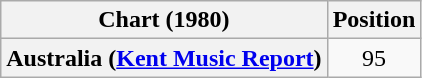<table class="wikitable plainrowheaders" style="text-align:center">
<tr>
<th>Chart (1980)</th>
<th>Position</th>
</tr>
<tr>
<th scope="row">Australia (<a href='#'>Kent Music Report</a>)</th>
<td>95</td>
</tr>
</table>
